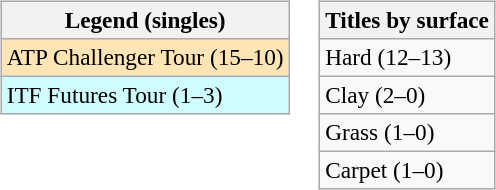<table>
<tr valign=top>
<td><br><table class=wikitable style=font-size:97%>
<tr>
<th>Legend (singles)</th>
</tr>
<tr bgcolor=moccasin>
<td>ATP Challenger Tour (15–10)</td>
</tr>
<tr bgcolor=#cffcff>
<td>ITF Futures Tour (1–3)</td>
</tr>
</table>
</td>
<td><br><table class=wikitable style=font-size:97%>
<tr>
<th>Titles by surface</th>
</tr>
<tr>
<td>Hard (12–13)</td>
</tr>
<tr>
<td>Clay (2–0)</td>
</tr>
<tr>
<td>Grass (1–0)</td>
</tr>
<tr>
<td>Carpet (1–0)</td>
</tr>
</table>
</td>
</tr>
</table>
